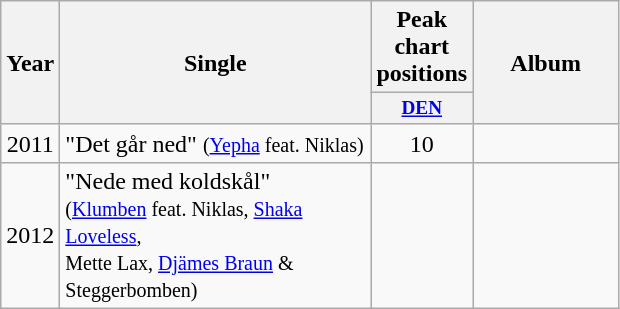<table class="wikitable">
<tr>
<th rowspan="2" align="center" width=10>Year</th>
<th rowspan="2" width="200" align="center">Single</th>
<th colspan="1" align="center">Peak chart positions</th>
<th rowspan="2" align="center" width=90>Album</th>
</tr>
<tr>
<th style="width:3em;font-size:80%"><a href='#'>DEN</a><br></th>
</tr>
<tr>
<td align="center">2011</td>
<td>"Det går ned" <small>(<a href='#'>Yepha</a> feat. Niklas)</small></td>
<td align="center">10</td>
<td></td>
</tr>
<tr>
<td align="center">2012</td>
<td>"Nede med koldskål"<br><small>(<a href='#'>Klumben</a> feat. Niklas, <a href='#'>Shaka Loveless</a>, <br>Mette Lax, <a href='#'>Djämes Braun</a> & Steggerbomben)</small></td>
<td align="center"></td>
<td></td>
</tr>
</table>
